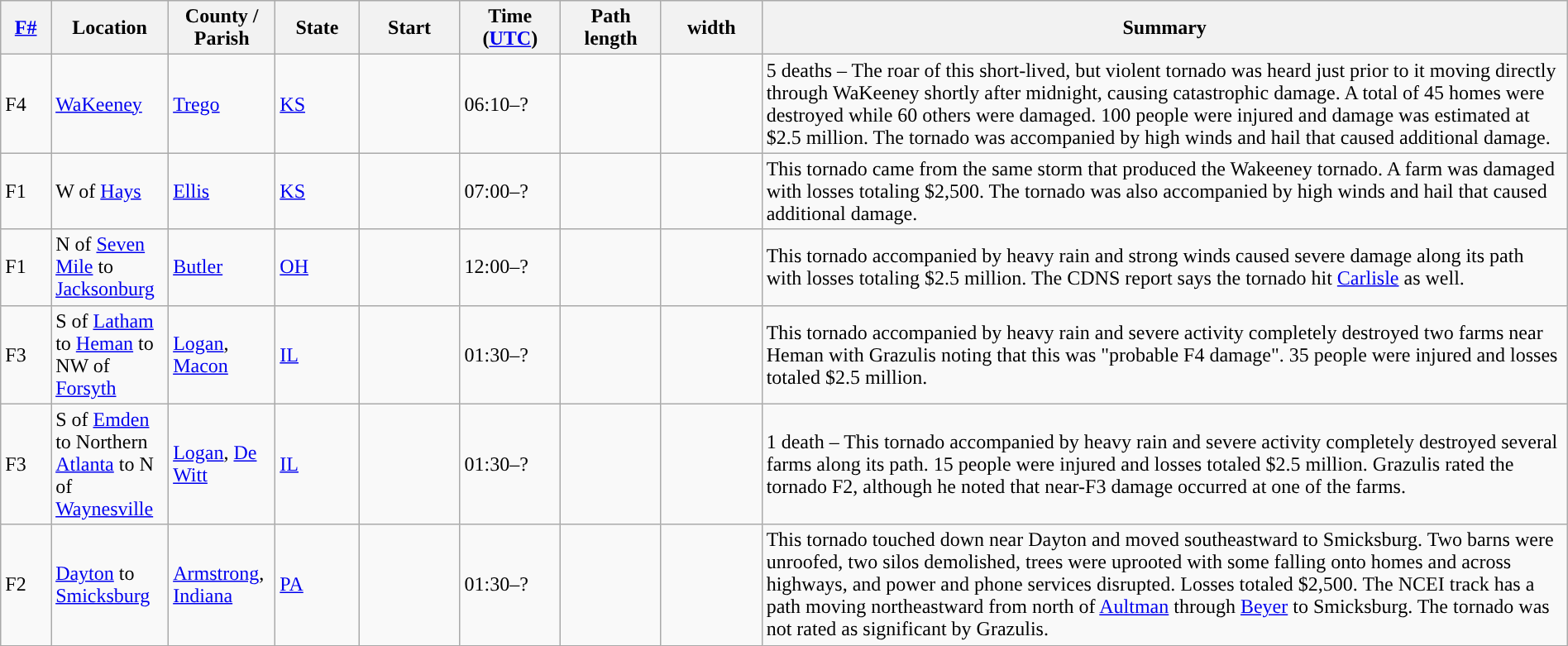<table class="wikitable sortable" style="width:100%;">
<tr>
<th scope="col"  style="width:3%; text-align:center;"><a href='#'>F#</a></th>
<th scope="col"  style="width:7%; text-align:center;" class="unsortable">Location</th>
<th scope="col"  style="width:6%; text-align:center;" class="unsortable">County / Parish</th>
<th scope="col"  style="width:5%; text-align:center;">State</th>
<th scope="col"  style="width:6%; text-align:center;">Start<br></th>
<th scope="col"  style="width:6%; text-align:center;">Time (<a href='#'>UTC</a>)</th>
<th scope="col"  style="width:6%; text-align:center;">Path length</th>
<th scope="col"  style="width:6%; text-align:center;"> width</th>
<th scope="col" class="unsortable" style="width:48%; text-align:center;">Summary</th>
</tr>
<tr>
<td>F4</td>
<td><a href='#'>WaKeeney</a></td>
<td><a href='#'>Trego</a></td>
<td><a href='#'>KS</a></td>
<td></td>
<td>06:10–?</td>
<td></td>
<td></td>
<td>5 deaths – The roar of this short-lived, but violent tornado was heard just prior to it moving directly through WaKeeney shortly after midnight, causing catastrophic damage. A total of 45 homes were destroyed while 60 others were damaged. 100 people were injured and damage was estimated at $2.5 million. The tornado was accompanied by high winds and hail that caused additional damage.</td>
</tr>
<tr>
<td>F1</td>
<td>W of <a href='#'>Hays</a></td>
<td><a href='#'>Ellis</a></td>
<td><a href='#'>KS</a></td>
<td></td>
<td>07:00–?</td>
<td></td>
<td></td>
<td>This tornado came from the same storm that produced the Wakeeney tornado. A farm was damaged with losses totaling $2,500. The tornado was also accompanied by high winds and hail that caused additional damage.</td>
</tr>
<tr>
<td>F1</td>
<td>N of <a href='#'>Seven Mile</a> to <a href='#'>Jacksonburg</a></td>
<td><a href='#'>Butler</a></td>
<td><a href='#'>OH</a></td>
<td></td>
<td>12:00–?</td>
<td></td>
<td></td>
<td>This tornado accompanied by heavy rain and strong winds caused severe damage along its path with losses totaling $2.5 million. The CDNS report says the tornado hit <a href='#'>Carlisle</a> as well.</td>
</tr>
<tr>
<td>F3</td>
<td>S of <a href='#'>Latham</a> to <a href='#'>Heman</a> to NW of <a href='#'>Forsyth</a></td>
<td><a href='#'>Logan</a>, <a href='#'>Macon</a></td>
<td><a href='#'>IL</a></td>
<td></td>
<td>01:30–?</td>
<td></td>
<td></td>
<td>This tornado accompanied by heavy rain and severe activity completely destroyed two farms near Heman with Grazulis noting that this was "probable F4 damage". 35 people were injured and losses totaled $2.5 million.</td>
</tr>
<tr>
<td>F3</td>
<td>S of <a href='#'>Emden</a> to Northern <a href='#'>Atlanta</a> to N of <a href='#'>Waynesville</a></td>
<td><a href='#'>Logan</a>, <a href='#'>De Witt</a></td>
<td><a href='#'>IL</a></td>
<td></td>
<td>01:30–?</td>
<td></td>
<td></td>
<td>1 death – This tornado accompanied by heavy rain and severe activity completely destroyed several farms along its path. 15 people were injured and losses totaled $2.5 million. Grazulis rated the tornado F2, although he noted that near-F3 damage occurred at one of the farms.</td>
</tr>
<tr>
<td>F2</td>
<td><a href='#'>Dayton</a> to <a href='#'>Smicksburg</a></td>
<td><a href='#'>Armstrong</a>, <a href='#'>Indiana</a></td>
<td><a href='#'>PA</a></td>
<td></td>
<td>01:30–?</td>
<td></td>
<td></td>
<td>This tornado touched down near Dayton and moved southeastward to Smicksburg. Two barns were unroofed, two silos demolished, trees were uprooted with some falling onto homes and across highways, and power and phone services disrupted. Losses totaled $2,500. The NCEI track has a path moving northeastward from north of <a href='#'>Aultman</a> through <a href='#'>Beyer</a> to Smicksburg. The tornado was not rated as significant by Grazulis.</td>
</tr>
</table>
